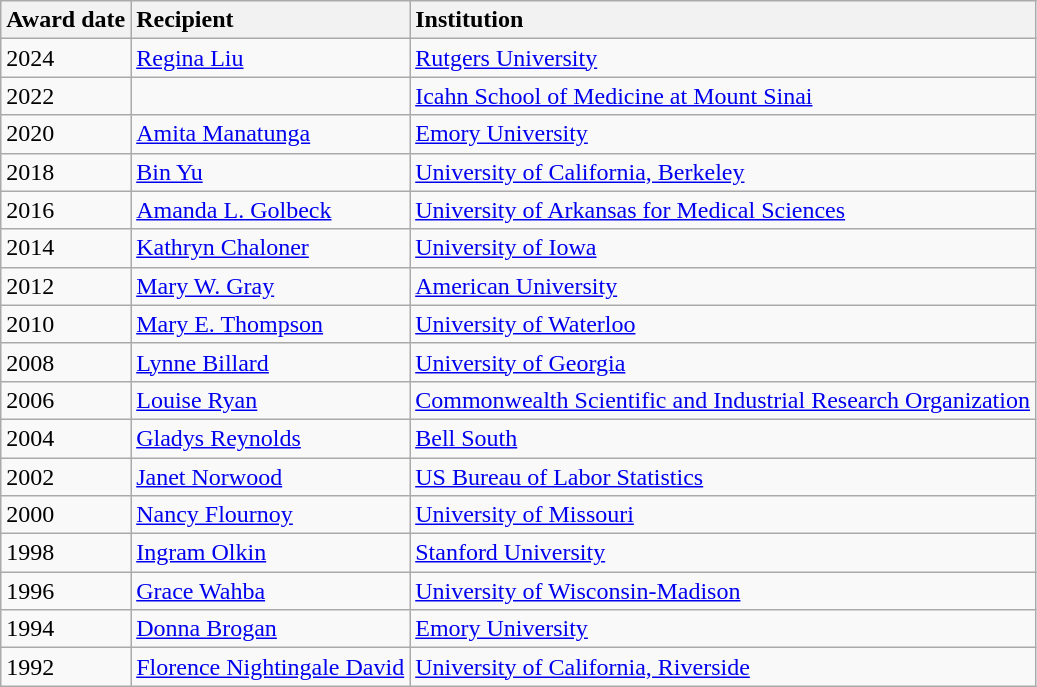<table class="wikitable " style="text-align:left">
<tr>
<th style="text-align:left">Award date</th>
<th style="text-align:left">Recipient</th>
<th style="text-align:left">Institution</th>
</tr>
<tr>
<td>2024</td>
<td><a href='#'>Regina Liu</a></td>
<td><a href='#'>Rutgers University</a></td>
</tr>
<tr>
<td>2022</td>
<td></td>
<td><a href='#'>Icahn School of Medicine at Mount Sinai</a></td>
</tr>
<tr>
<td>2020</td>
<td><a href='#'>Amita Manatunga</a></td>
<td><a href='#'>Emory University</a></td>
</tr>
<tr>
<td>2018</td>
<td><a href='#'>Bin Yu</a></td>
<td><a href='#'>University of California, Berkeley</a></td>
</tr>
<tr>
<td>2016</td>
<td><a href='#'>Amanda L. Golbeck</a></td>
<td><a href='#'>University of Arkansas for Medical Sciences</a></td>
</tr>
<tr>
<td>2014</td>
<td><a href='#'>Kathryn Chaloner</a></td>
<td><a href='#'>University of Iowa</a></td>
</tr>
<tr>
<td>2012</td>
<td><a href='#'>Mary W. Gray</a></td>
<td><a href='#'>American University</a></td>
</tr>
<tr>
<td>2010</td>
<td><a href='#'>Mary E. Thompson</a></td>
<td><a href='#'>University of Waterloo</a></td>
</tr>
<tr>
<td>2008</td>
<td><a href='#'>Lynne Billard</a></td>
<td><a href='#'>University of Georgia</a></td>
</tr>
<tr>
<td>2006</td>
<td><a href='#'>Louise Ryan</a></td>
<td><a href='#'>Commonwealth Scientific and Industrial Research Organization</a></td>
</tr>
<tr>
<td>2004</td>
<td><a href='#'>Gladys Reynolds</a></td>
<td><a href='#'>Bell South</a></td>
</tr>
<tr>
<td>2002</td>
<td><a href='#'>Janet Norwood</a></td>
<td><a href='#'>US Bureau of Labor Statistics</a></td>
</tr>
<tr>
<td>2000</td>
<td><a href='#'>Nancy Flournoy</a></td>
<td><a href='#'>University of Missouri</a></td>
</tr>
<tr>
<td>1998</td>
<td><a href='#'>Ingram Olkin</a></td>
<td><a href='#'>Stanford University</a></td>
</tr>
<tr>
<td>1996</td>
<td><a href='#'>Grace Wahba</a></td>
<td><a href='#'>University of Wisconsin-Madison</a></td>
</tr>
<tr>
<td>1994</td>
<td><a href='#'>Donna Brogan</a></td>
<td><a href='#'>Emory University</a></td>
</tr>
<tr>
<td>1992</td>
<td><a href='#'>Florence Nightingale David</a></td>
<td><a href='#'>University of California, Riverside</a></td>
</tr>
</table>
